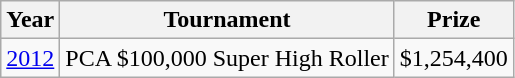<table class="wikitable">
<tr>
<th>Year</th>
<th>Tournament</th>
<th>Prize</th>
</tr>
<tr>
<td><a href='#'>2012</a></td>
<td>PCA $100,000 Super High Roller</td>
<td>$1,254,400</td>
</tr>
</table>
